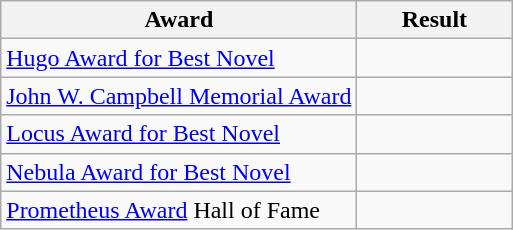<table class=wikitable>
<tr>
<th>Award</th>
<th style="min-width: 6em">Result</th>
</tr>
<tr>
<td><a href='#'>Hugo Award for Best Novel</a></td>
<td></td>
</tr>
<tr>
<td><a href='#'>John W. Campbell Memorial Award</a></td>
<td></td>
</tr>
<tr>
<td><a href='#'>Locus Award for Best Novel</a></td>
<td></td>
</tr>
<tr>
<td><a href='#'>Nebula Award for Best Novel</a></td>
<td></td>
</tr>
<tr>
<td><a href='#'>Prometheus Award</a> Hall of Fame</td>
<td></td>
</tr>
</table>
